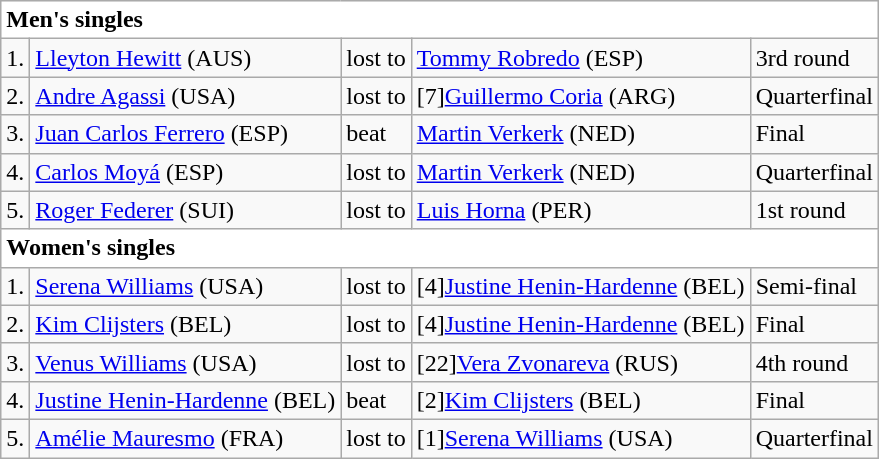<table class="wikitable">
<tr bgcolor="#ffffff">
<td colspan=5><strong>Men's singles</strong></td>
</tr>
<tr>
<td>1.</td>
<td><a href='#'>Lleyton Hewitt</a> (AUS)</td>
<td>lost to</td>
<td><a href='#'>Tommy Robredo</a> (ESP)</td>
<td>3rd round</td>
</tr>
<tr>
<td>2.</td>
<td><a href='#'>Andre Agassi</a> (USA)</td>
<td>lost to</td>
<td>[7]<a href='#'>Guillermo Coria</a> (ARG)</td>
<td>Quarterfinal</td>
</tr>
<tr>
<td>3.</td>
<td><a href='#'>Juan Carlos Ferrero</a> (ESP)</td>
<td>beat</td>
<td><a href='#'>Martin Verkerk</a> (NED)</td>
<td>Final</td>
</tr>
<tr>
<td>4.</td>
<td><a href='#'>Carlos Moyá</a> (ESP)</td>
<td>lost to</td>
<td><a href='#'>Martin Verkerk</a> (NED)</td>
<td>Quarterfinal</td>
</tr>
<tr>
<td>5.</td>
<td><a href='#'>Roger Federer</a> (SUI)</td>
<td>lost to</td>
<td><a href='#'>Luis Horna</a> (PER)</td>
<td>1st round</td>
</tr>
<tr bgcolor="#ffffff">
<td colspan=5><strong>Women's singles</strong></td>
</tr>
<tr>
<td>1.</td>
<td><a href='#'>Serena Williams</a> (USA)</td>
<td>lost to</td>
<td>[4]<a href='#'>Justine Henin-Hardenne</a> (BEL)</td>
<td>Semi-final</td>
</tr>
<tr>
<td>2.</td>
<td><a href='#'>Kim Clijsters</a> (BEL)</td>
<td>lost to</td>
<td>[4]<a href='#'>Justine Henin-Hardenne</a> (BEL)</td>
<td>Final</td>
</tr>
<tr>
<td>3.</td>
<td><a href='#'>Venus Williams</a> (USA)</td>
<td>lost to</td>
<td>[22]<a href='#'>Vera Zvonareva</a> (RUS)</td>
<td>4th round</td>
</tr>
<tr>
<td>4.</td>
<td><a href='#'>Justine Henin-Hardenne</a> (BEL)</td>
<td>beat</td>
<td>[2]<a href='#'>Kim Clijsters</a> (BEL)</td>
<td>Final</td>
</tr>
<tr>
<td>5.</td>
<td><a href='#'>Amélie Mauresmo</a> (FRA)</td>
<td>lost to</td>
<td>[1]<a href='#'>Serena Williams</a> (USA)</td>
<td>Quarterfinal</td>
</tr>
</table>
